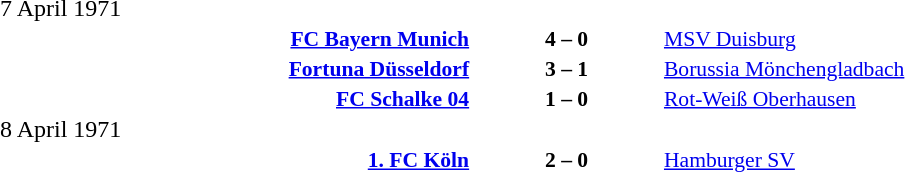<table width=100% cellspacing=1>
<tr>
<th width=25%></th>
<th width=10%></th>
<th width=25%></th>
<th></th>
</tr>
<tr>
<td>7 April 1971</td>
</tr>
<tr style=font-size:90%>
<td align=right><strong><a href='#'>FC Bayern Munich</a></strong></td>
<td align=center><strong>4 – 0</strong></td>
<td><a href='#'>MSV Duisburg</a></td>
</tr>
<tr style=font-size:90%>
<td align=right><strong><a href='#'>Fortuna Düsseldorf</a></strong></td>
<td align=center><strong>3 – 1</strong></td>
<td><a href='#'>Borussia Mönchengladbach</a></td>
</tr>
<tr style=font-size:90%>
<td align=right><strong><a href='#'>FC Schalke 04</a></strong></td>
<td align=center><strong>1 – 0</strong></td>
<td><a href='#'>Rot-Weiß Oberhausen</a></td>
</tr>
<tr>
<td>8 April 1971</td>
</tr>
<tr style=font-size:90%>
<td align=right><strong><a href='#'>1. FC Köln</a></strong></td>
<td align=center><strong>2 – 0</strong></td>
<td><a href='#'>Hamburger SV</a></td>
</tr>
</table>
